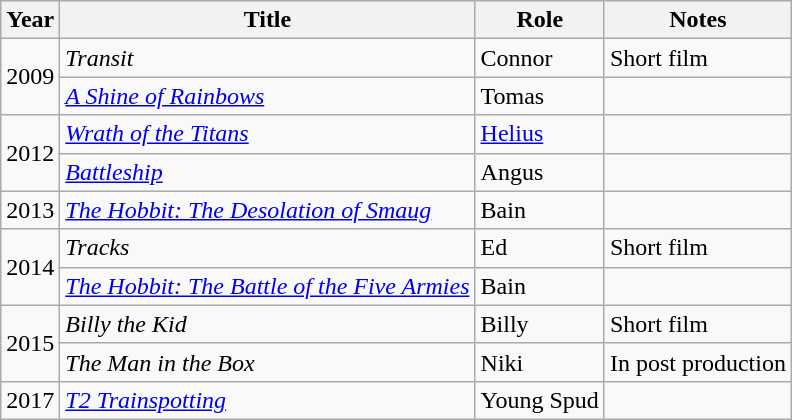<table class="wikitable">
<tr>
<th>Year</th>
<th>Title</th>
<th>Role</th>
<th>Notes</th>
</tr>
<tr>
<td rowspan="2">2009</td>
<td><em>Transit</em></td>
<td>Connor</td>
<td>Short film</td>
</tr>
<tr>
<td><em><a href='#'>A Shine of Rainbows</a></em></td>
<td>Tomas</td>
<td></td>
</tr>
<tr>
<td rowspan="2">2012</td>
<td><em><a href='#'>Wrath of the Titans</a></em></td>
<td><a href='#'>Helius</a></td>
<td></td>
</tr>
<tr>
<td><em><a href='#'>Battleship</a></em></td>
<td>Angus</td>
<td></td>
</tr>
<tr>
<td>2013</td>
<td><em><a href='#'>The Hobbit: The Desolation of Smaug</a></em></td>
<td>Bain</td>
<td></td>
</tr>
<tr>
<td rowspan="2">2014</td>
<td><em>Tracks</em></td>
<td>Ed</td>
<td>Short film</td>
</tr>
<tr>
<td><em><a href='#'>The Hobbit: The Battle of the Five Armies</a></em></td>
<td>Bain</td>
<td></td>
</tr>
<tr>
<td rowspan="2">2015</td>
<td><em>Billy the Kid</em></td>
<td>Billy</td>
<td>Short film</td>
</tr>
<tr>
<td><em>The Man in the Box</em></td>
<td>Niki</td>
<td>In post production</td>
</tr>
<tr>
<td>2017</td>
<td><em><a href='#'>T2 Trainspotting</a></em></td>
<td>Young Spud</td>
<td></td>
</tr>
</table>
